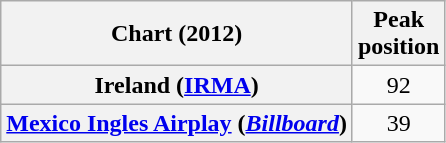<table class="wikitable sortable plainrowheaders" style="text-align:center">
<tr>
<th scope="col">Chart (2012)</th>
<th scope="col">Peak<br>position</th>
</tr>
<tr>
<th scope="row">Ireland (<a href='#'>IRMA</a>)</th>
<td>92</td>
</tr>
<tr>
<th scope="row"><a href='#'>Mexico Ingles Airplay</a> (<em><a href='#'>Billboard</a></em>)</th>
<td>39</td>
</tr>
</table>
